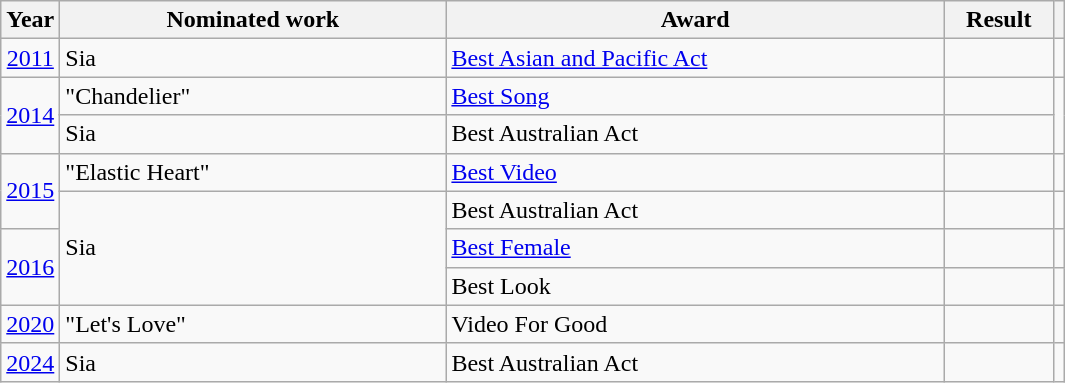<table class="wikitable">
<tr>
<th>Year</th>
<th style="width:250px;">Nominated work</th>
<th style="width:325px;">Award</th>
<th width="65">Result</th>
<th></th>
</tr>
<tr>
<td style="text-align:center;" rowspan="1"><a href='#'>2011</a></td>
<td>Sia</td>
<td><a href='#'>Best Asian and Pacific Act</a></td>
<td></td>
<td></td>
</tr>
<tr>
<td style="text-align:center;" rowspan="2"><a href='#'>2014</a></td>
<td>"Chandelier"</td>
<td><a href='#'>Best Song</a></td>
<td></td>
<td style="text-align:center;" rowspan="2"></td>
</tr>
<tr>
<td>Sia</td>
<td>Best Australian Act</td>
<td></td>
</tr>
<tr>
<td style="text-align:center;" rowspan="2"><a href='#'>2015</a></td>
<td>"Elastic Heart"</td>
<td><a href='#'>Best Video</a></td>
<td></td>
<td></td>
</tr>
<tr>
<td rowspan="3">Sia</td>
<td>Best Australian Act</td>
<td></td>
<td></td>
</tr>
<tr>
<td style="text-align:center;" rowspan="2"><a href='#'>2016</a></td>
<td><a href='#'>Best Female</a></td>
<td></td>
<td></td>
</tr>
<tr>
<td>Best Look</td>
<td></td>
<td></td>
</tr>
<tr>
<td rowspan=><a href='#'>2020</a></td>
<td>"Let's Love"</td>
<td>Video For Good</td>
<td></td>
</tr>
<tr>
<td><a href='#'>2024</a></td>
<td>Sia</td>
<td>Best Australian Act</td>
<td></td>
<td></td>
</tr>
</table>
